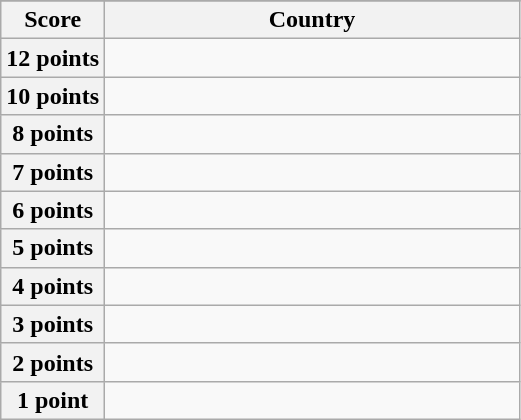<table class="wikitable">
<tr>
</tr>
<tr>
<th scope="col" width="20%">Score</th>
<th scope="col">Country</th>
</tr>
<tr>
<th scope="row">12 points</th>
<td></td>
</tr>
<tr>
<th scope="row">10 points</th>
<td></td>
</tr>
<tr>
<th scope="row">8 points</th>
<td></td>
</tr>
<tr>
<th scope="row">7 points</th>
<td></td>
</tr>
<tr>
<th scope="row">6 points</th>
<td></td>
</tr>
<tr>
<th scope="row">5 points</th>
<td></td>
</tr>
<tr>
<th scope="row">4 points</th>
<td></td>
</tr>
<tr>
<th scope="row">3 points</th>
<td></td>
</tr>
<tr>
<th scope="row">2 points</th>
<td></td>
</tr>
<tr>
<th scope="row">1 point</th>
<td></td>
</tr>
</table>
